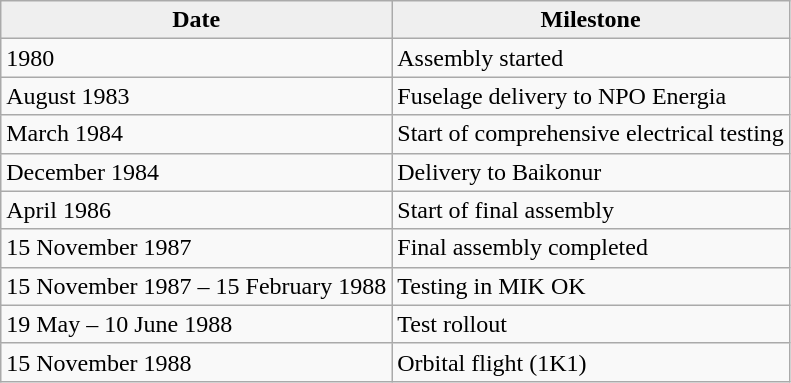<table class="wikitable">
<tr>
<th style="background:#efefef;">Date</th>
<th style="background:#efefef;">Milestone</th>
</tr>
<tr>
<td>1980</td>
<td>Assembly started</td>
</tr>
<tr>
<td>August 1983</td>
<td>Fuselage delivery to NPO Energia</td>
</tr>
<tr>
<td>March 1984</td>
<td>Start of comprehensive electrical testing</td>
</tr>
<tr>
<td>December 1984</td>
<td>Delivery to Baikonur</td>
</tr>
<tr>
<td>April 1986</td>
<td>Start of final assembly</td>
</tr>
<tr>
<td>15 November 1987</td>
<td>Final assembly completed</td>
</tr>
<tr>
<td>15 November 1987 – 15 February 1988</td>
<td>Testing in MIK OK</td>
</tr>
<tr>
<td>19 May – 10 June 1988</td>
<td>Test rollout</td>
</tr>
<tr>
<td>15 November 1988</td>
<td>Orbital flight (1K1)</td>
</tr>
</table>
